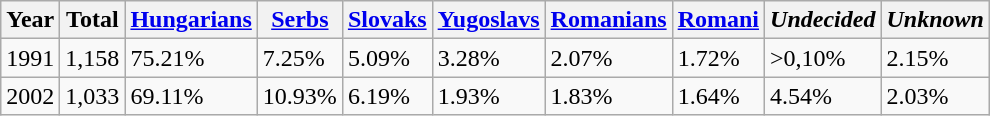<table class="wikitable">
<tr>
<th>Year</th>
<th>Total</th>
<th><a href='#'>Hungarians</a></th>
<th><a href='#'>Serbs</a></th>
<th><a href='#'>Slovaks</a></th>
<th><a href='#'>Yugoslavs</a></th>
<th><a href='#'>Romanians</a></th>
<th><a href='#'>Romani</a></th>
<th><em>Undecided</em></th>
<th><em>Unknown</em></th>
</tr>
<tr>
<td>1991</td>
<td>1,158</td>
<td>75.21%</td>
<td>7.25%</td>
<td>5.09%</td>
<td>3.28%</td>
<td>2.07%</td>
<td>1.72%</td>
<td>>0,10%</td>
<td>2.15%</td>
</tr>
<tr>
<td>2002</td>
<td>1,033</td>
<td>69.11%</td>
<td>10.93%</td>
<td>6.19%</td>
<td>1.93%</td>
<td>1.83%</td>
<td>1.64%</td>
<td>4.54%</td>
<td>2.03%</td>
</tr>
</table>
